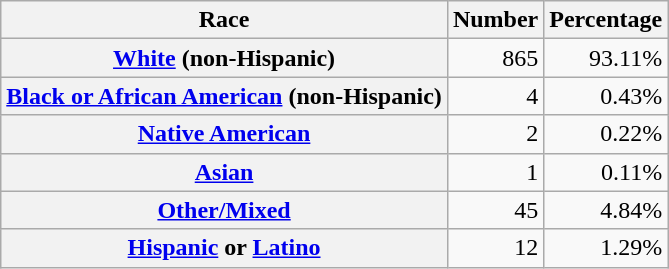<table class="wikitable" style="text-align:right">
<tr>
<th scope="col">Race</th>
<th scope="col">Number</th>
<th scope="col">Percentage</th>
</tr>
<tr>
<th scope="row"><a href='#'>White</a> (non-Hispanic)</th>
<td>865</td>
<td>93.11%</td>
</tr>
<tr>
<th scope="row"><a href='#'>Black or African American</a> (non-Hispanic)</th>
<td>4</td>
<td>0.43%</td>
</tr>
<tr>
<th scope="row"><a href='#'>Native American</a></th>
<td>2</td>
<td>0.22%</td>
</tr>
<tr>
<th scope="row"><a href='#'>Asian</a></th>
<td>1</td>
<td>0.11%</td>
</tr>
<tr>
<th scope="row"><a href='#'>Other/Mixed</a></th>
<td>45</td>
<td>4.84%</td>
</tr>
<tr>
<th scope="row"><a href='#'>Hispanic</a> or <a href='#'>Latino</a></th>
<td>12</td>
<td>1.29%</td>
</tr>
</table>
